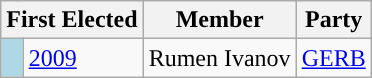<table class="wikitable">
<tr>
<th colspan="2">First Elected</th>
<th>Member</th>
<th>Party</th>
</tr>
<tr>
<td style="background-color: lightblue"></td>
<td><a href='#'>2009</a></td>
<td>Rumen Ivanov</td>
<td><a href='#'>GERB</a></td>
</tr>
</table>
